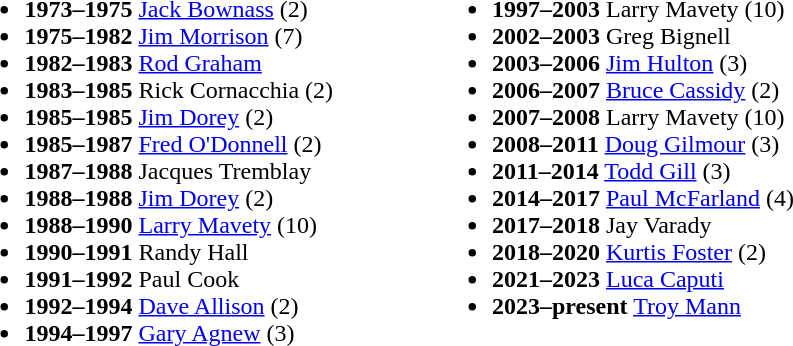<table>
<tr>
<td valign=top width=40%><br><ul><li><strong>1973–1975</strong> <a href='#'>Jack Bownass</a> (2)</li><li><strong>1975–1982</strong> <a href='#'>Jim Morrison</a> (7)</li><li><strong>1982–1983</strong> <a href='#'>Rod Graham</a></li><li><strong>1983–1985</strong> Rick Cornacchia (2)</li><li><strong>1985–1985</strong> <a href='#'>Jim Dorey</a> (2)</li><li><strong>1985–1987</strong> <a href='#'>Fred O'Donnell</a> (2)</li><li><strong>1987–1988</strong> Jacques Tremblay</li><li><strong>1988–1988</strong> <a href='#'>Jim Dorey</a> (2)</li><li><strong>1988–1990</strong> <a href='#'>Larry Mavety</a> (10)</li><li><strong>1990–1991</strong> Randy Hall</li><li><strong>1991–1992</strong> Paul Cook</li><li><strong>1992–1994</strong> <a href='#'>Dave Allison</a> (2)</li><li><strong>1994–1997</strong> <a href='#'>Gary Agnew</a> (3)</li></ul></td>
<td valign=top width=40%><br><ul><li><strong>1997–2003</strong> Larry Mavety (10)</li><li><strong>2002–2003</strong> Greg Bignell</li><li><strong>2003–2006</strong> <a href='#'>Jim Hulton</a> (3)</li><li><strong>2006–2007</strong> <a href='#'>Bruce Cassidy</a> (2)</li><li><strong>2007–2008</strong> Larry Mavety (10)</li><li><strong>2008–2011</strong> <a href='#'>Doug Gilmour</a> (3)</li><li><strong>2011–2014</strong> <a href='#'>Todd Gill</a> (3)</li><li><strong>2014–2017</strong> <a href='#'>Paul McFarland</a> (4)</li><li><strong>2017–2018</strong> Jay Varady</li><li><strong>2018–2020</strong> <a href='#'>Kurtis Foster</a> (2)</li><li><strong>2021–2023</strong> <a href='#'>Luca Caputi</a></li><li><strong>2023–present</strong> <a href='#'>Troy Mann</a></li></ul></td>
</tr>
</table>
